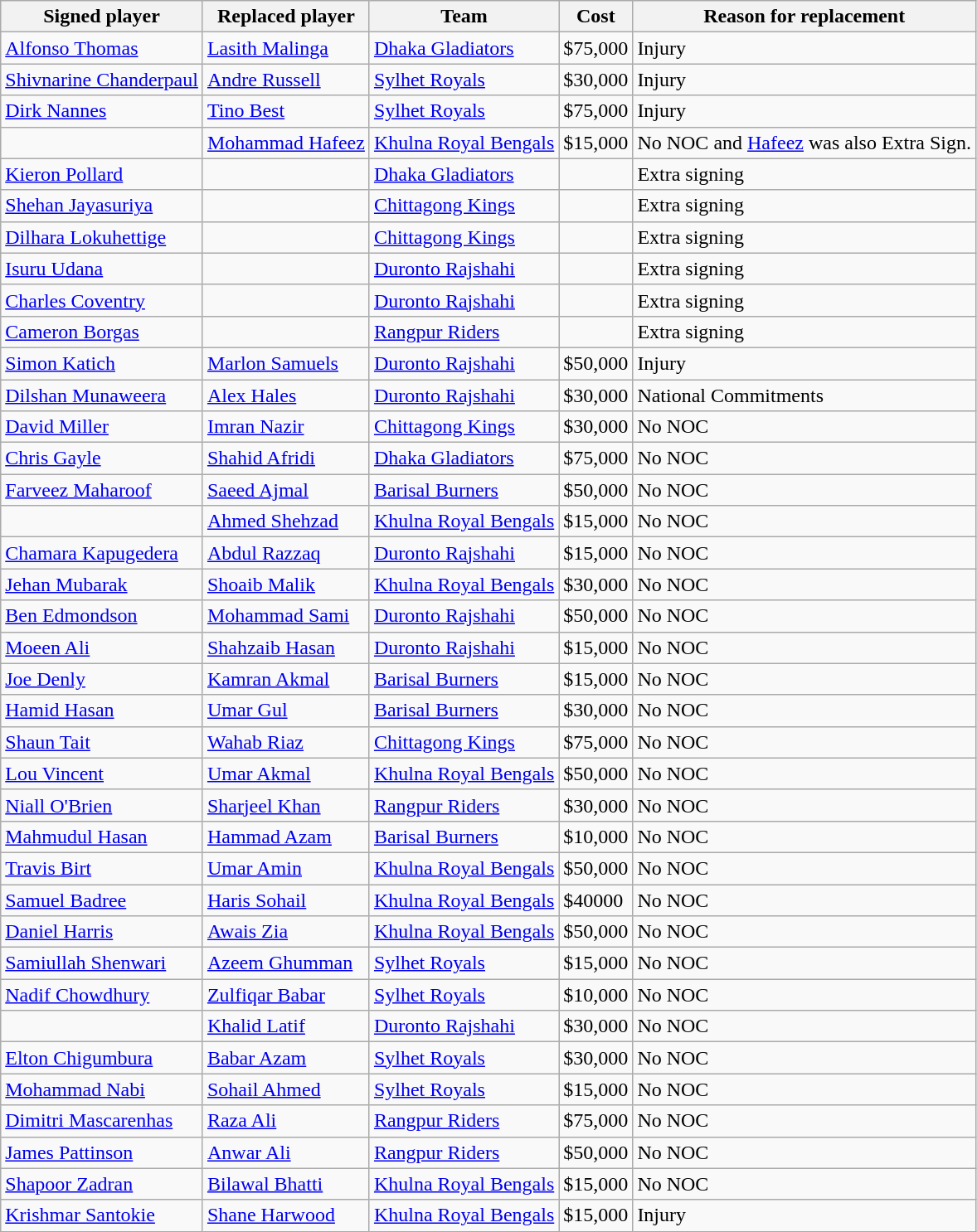<table class="wikitable sortable">
<tr>
<th>Signed player</th>
<th>Replaced player</th>
<th>Team</th>
<th>Cost</th>
<th>Reason for replacement</th>
</tr>
<tr>
<td><a href='#'>Alfonso Thomas</a></td>
<td><a href='#'>Lasith Malinga</a></td>
<td><a href='#'>Dhaka Gladiators</a></td>
<td>$75,000</td>
<td>Injury</td>
</tr>
<tr>
<td><a href='#'>Shivnarine Chanderpaul</a></td>
<td><a href='#'>Andre Russell</a></td>
<td><a href='#'>Sylhet Royals</a></td>
<td>$30,000</td>
<td>Injury</td>
</tr>
<tr>
<td><a href='#'>Dirk Nannes</a></td>
<td><a href='#'>Tino Best</a></td>
<td><a href='#'>Sylhet Royals</a></td>
<td>$75,000</td>
<td>Injury</td>
</tr>
<tr>
<td></td>
<td><a href='#'>Mohammad Hafeez</a></td>
<td><a href='#'>Khulna Royal Bengals</a></td>
<td>$15,000</td>
<td>No NOC and <a href='#'>Hafeez</a> was also Extra Sign.</td>
</tr>
<tr>
<td><a href='#'>Kieron Pollard</a></td>
<td></td>
<td><a href='#'>Dhaka Gladiators</a></td>
<td></td>
<td>Extra signing</td>
</tr>
<tr>
<td><a href='#'>Shehan Jayasuriya</a></td>
<td></td>
<td><a href='#'>Chittagong Kings</a></td>
<td></td>
<td>Extra signing</td>
</tr>
<tr>
<td><a href='#'>Dilhara Lokuhettige</a></td>
<td></td>
<td><a href='#'>Chittagong Kings</a></td>
<td></td>
<td>Extra signing</td>
</tr>
<tr>
<td><a href='#'>Isuru Udana</a></td>
<td></td>
<td><a href='#'>Duronto Rajshahi</a></td>
<td></td>
<td>Extra signing</td>
</tr>
<tr>
<td><a href='#'>Charles Coventry</a></td>
<td></td>
<td><a href='#'>Duronto Rajshahi</a></td>
<td></td>
<td>Extra signing</td>
</tr>
<tr>
<td><a href='#'>Cameron Borgas</a></td>
<td></td>
<td><a href='#'>Rangpur Riders</a></td>
<td></td>
<td>Extra signing</td>
</tr>
<tr>
<td><a href='#'>Simon Katich</a></td>
<td><a href='#'>Marlon Samuels</a></td>
<td><a href='#'>Duronto Rajshahi</a></td>
<td>$50,000</td>
<td>Injury</td>
</tr>
<tr>
<td><a href='#'>Dilshan Munaweera</a></td>
<td><a href='#'>Alex Hales</a></td>
<td><a href='#'>Duronto Rajshahi</a></td>
<td>$30,000</td>
<td>National Commitments</td>
</tr>
<tr>
<td><a href='#'>David Miller</a></td>
<td><a href='#'>Imran Nazir</a></td>
<td><a href='#'>Chittagong Kings</a></td>
<td>$30,000</td>
<td>No NOC</td>
</tr>
<tr>
<td><a href='#'>Chris Gayle</a></td>
<td><a href='#'>Shahid Afridi</a></td>
<td><a href='#'>Dhaka Gladiators</a></td>
<td>$75,000</td>
<td>No NOC</td>
</tr>
<tr>
<td><a href='#'>Farveez Maharoof</a></td>
<td><a href='#'>Saeed Ajmal</a></td>
<td><a href='#'>Barisal Burners</a></td>
<td>$50,000</td>
<td>No NOC</td>
</tr>
<tr>
<td></td>
<td><a href='#'>Ahmed Shehzad</a></td>
<td><a href='#'>Khulna Royal Bengals</a></td>
<td>$15,000</td>
<td>No NOC</td>
</tr>
<tr>
<td><a href='#'>Chamara Kapugedera</a></td>
<td><a href='#'>Abdul Razzaq</a></td>
<td><a href='#'>Duronto Rajshahi</a></td>
<td>$15,000</td>
<td>No NOC</td>
</tr>
<tr>
<td><a href='#'>Jehan Mubarak</a></td>
<td><a href='#'>Shoaib Malik</a></td>
<td><a href='#'>Khulna Royal Bengals</a></td>
<td>$30,000</td>
<td>No NOC</td>
</tr>
<tr>
<td><a href='#'>Ben Edmondson</a></td>
<td><a href='#'>Mohammad Sami</a></td>
<td><a href='#'>Duronto Rajshahi</a></td>
<td>$50,000</td>
<td>No NOC</td>
</tr>
<tr>
<td><a href='#'>Moeen Ali</a></td>
<td><a href='#'>Shahzaib Hasan</a></td>
<td><a href='#'>Duronto Rajshahi</a></td>
<td>$15,000</td>
<td>No NOC</td>
</tr>
<tr>
<td><a href='#'>Joe Denly</a></td>
<td><a href='#'>Kamran Akmal</a></td>
<td><a href='#'>Barisal Burners</a></td>
<td>$15,000</td>
<td>No NOC</td>
</tr>
<tr>
<td><a href='#'>Hamid Hasan</a></td>
<td><a href='#'>Umar Gul</a></td>
<td><a href='#'>Barisal Burners</a></td>
<td>$30,000</td>
<td>No NOC</td>
</tr>
<tr>
<td><a href='#'>Shaun Tait</a></td>
<td><a href='#'>Wahab Riaz</a></td>
<td><a href='#'>Chittagong Kings</a></td>
<td>$75,000</td>
<td>No NOC</td>
</tr>
<tr>
<td><a href='#'>Lou Vincent</a></td>
<td><a href='#'>Umar Akmal</a></td>
<td><a href='#'>Khulna Royal Bengals</a></td>
<td>$50,000</td>
<td>No NOC</td>
</tr>
<tr>
<td><a href='#'>Niall O'Brien</a></td>
<td><a href='#'>Sharjeel Khan</a></td>
<td><a href='#'>Rangpur Riders</a></td>
<td>$30,000</td>
<td>No NOC</td>
</tr>
<tr>
<td><a href='#'>Mahmudul Hasan</a></td>
<td><a href='#'>Hammad Azam</a></td>
<td><a href='#'>Barisal Burners</a></td>
<td>$10,000</td>
<td>No NOC</td>
</tr>
<tr>
<td><a href='#'>Travis Birt</a></td>
<td><a href='#'>Umar Amin</a></td>
<td><a href='#'>Khulna Royal Bengals</a></td>
<td>$50,000</td>
<td>No NOC</td>
</tr>
<tr>
<td><a href='#'>Samuel Badree</a></td>
<td><a href='#'>Haris Sohail</a></td>
<td><a href='#'>Khulna Royal Bengals</a></td>
<td>$40000</td>
<td>No NOC</td>
</tr>
<tr>
<td><a href='#'>Daniel Harris</a></td>
<td><a href='#'>Awais Zia</a></td>
<td><a href='#'>Khulna Royal Bengals</a></td>
<td>$50,000</td>
<td>No NOC</td>
</tr>
<tr>
<td><a href='#'>Samiullah Shenwari</a></td>
<td><a href='#'>Azeem Ghumman</a></td>
<td><a href='#'>Sylhet Royals</a></td>
<td>$15,000</td>
<td>No NOC</td>
</tr>
<tr>
<td><a href='#'>Nadif Chowdhury</a></td>
<td><a href='#'>Zulfiqar Babar</a></td>
<td><a href='#'>Sylhet Royals</a></td>
<td>$10,000</td>
<td>No NOC</td>
</tr>
<tr>
<td></td>
<td><a href='#'>Khalid Latif</a></td>
<td><a href='#'>Duronto Rajshahi</a></td>
<td>$30,000</td>
<td>No NOC</td>
</tr>
<tr>
<td><a href='#'>Elton Chigumbura</a></td>
<td><a href='#'>Babar Azam</a></td>
<td><a href='#'>Sylhet Royals</a></td>
<td>$30,000</td>
<td>No NOC</td>
</tr>
<tr>
<td><a href='#'>Mohammad Nabi</a></td>
<td><a href='#'>Sohail Ahmed</a></td>
<td><a href='#'>Sylhet Royals</a></td>
<td>$15,000</td>
<td>No NOC</td>
</tr>
<tr>
<td><a href='#'>Dimitri Mascarenhas</a></td>
<td><a href='#'>Raza Ali</a></td>
<td><a href='#'>Rangpur Riders</a></td>
<td>$75,000</td>
<td>No NOC</td>
</tr>
<tr>
<td><a href='#'>James Pattinson</a></td>
<td><a href='#'>Anwar Ali</a></td>
<td><a href='#'>Rangpur Riders</a></td>
<td>$50,000</td>
<td>No NOC</td>
</tr>
<tr>
<td><a href='#'>Shapoor Zadran</a></td>
<td><a href='#'>Bilawal Bhatti</a></td>
<td><a href='#'>Khulna Royal Bengals</a></td>
<td>$15,000</td>
<td>No NOC</td>
</tr>
<tr>
<td><a href='#'>Krishmar Santokie</a></td>
<td><a href='#'>Shane Harwood</a></td>
<td><a href='#'>Khulna Royal Bengals</a></td>
<td>$15,000</td>
<td>Injury</td>
</tr>
</table>
